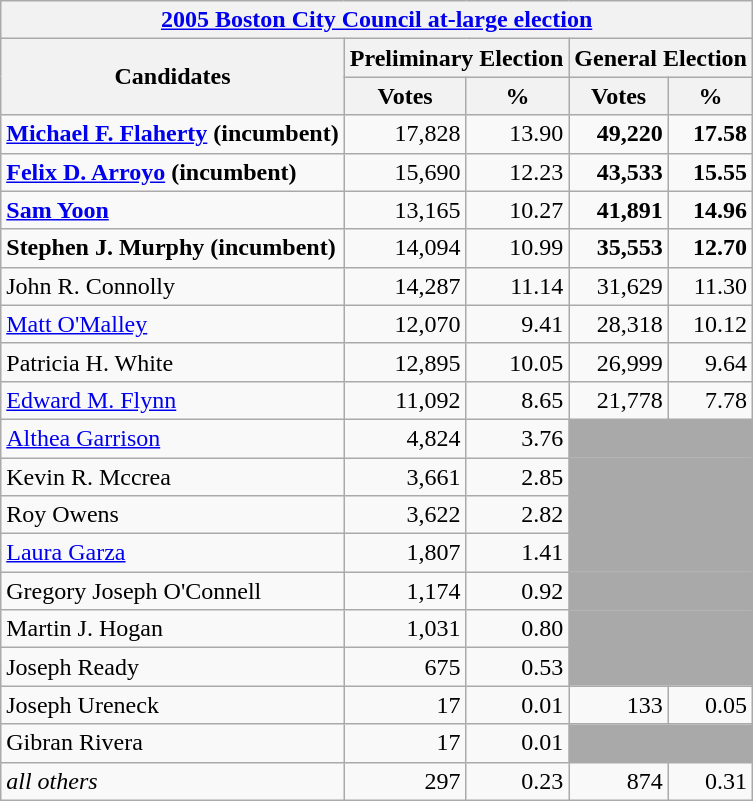<table class=wikitable>
<tr>
<th colspan=5><a href='#'>2005 Boston City Council at-large election</a></th>
</tr>
<tr>
<th colspan=1 rowspan=2><strong>Candidates</strong></th>
<th colspan=2><strong>Preliminary Election</strong></th>
<th colspan=2><strong>General Election</strong></th>
</tr>
<tr>
<th>Votes</th>
<th>%</th>
<th>Votes</th>
<th>%</th>
</tr>
<tr>
<td><strong><a href='#'>Michael F. Flaherty</a> (incumbent)</strong></td>
<td align="right">17,828</td>
<td align="right">13.90</td>
<td align="right"><strong>49,220</strong></td>
<td align="right"><strong>17.58</strong></td>
</tr>
<tr>
<td><strong><a href='#'>Felix D. Arroyo</a> (incumbent)</strong></td>
<td align="right">15,690</td>
<td align="right">12.23</td>
<td align="right"><strong>43,533</strong></td>
<td align="right"><strong>15.55</strong></td>
</tr>
<tr>
<td><strong><a href='#'>Sam Yoon</a></strong></td>
<td align="right">13,165</td>
<td align="right">10.27</td>
<td align="right"><strong>41,891</strong></td>
<td align="right"><strong>14.96</strong></td>
</tr>
<tr>
<td><strong>Stephen J. Murphy (incumbent)</strong></td>
<td align="right">14,094</td>
<td align="right">10.99</td>
<td align="right"><strong>35,553</strong></td>
<td align="right"><strong>12.70</strong></td>
</tr>
<tr>
<td>John R. Connolly</td>
<td align="right">14,287</td>
<td align="right">11.14</td>
<td align="right">31,629</td>
<td align="right">11.30</td>
</tr>
<tr>
<td><a href='#'>Matt O'Malley</a></td>
<td align="right">12,070</td>
<td align="right">9.41</td>
<td align="right">28,318</td>
<td align="right">10.12</td>
</tr>
<tr>
<td>Patricia H. White</td>
<td align="right">12,895</td>
<td align="right">10.05</td>
<td align="right">26,999</td>
<td align="right">9.64</td>
</tr>
<tr>
<td><a href='#'>Edward M. Flynn</a></td>
<td align="right">11,092</td>
<td align="right">8.65</td>
<td align="right">21,778</td>
<td align="right">7.78</td>
</tr>
<tr>
<td><a href='#'>Althea Garrison</a></td>
<td align="right">4,824</td>
<td align="right">3.76</td>
<td colspan=2 bgcolor=darkgray> </td>
</tr>
<tr>
<td>Kevin R. Mccrea</td>
<td align="right">3,661</td>
<td align="right">2.85</td>
<td colspan=2 bgcolor=darkgray> </td>
</tr>
<tr>
<td>Roy Owens</td>
<td align="right">3,622</td>
<td align="right">2.82</td>
<td colspan=2 bgcolor=darkgray> </td>
</tr>
<tr>
<td><a href='#'>Laura Garza</a></td>
<td align="right">1,807</td>
<td align="right">1.41</td>
<td colspan=2 bgcolor=darkgray> </td>
</tr>
<tr>
<td>Gregory Joseph O'Connell</td>
<td align="right">1,174</td>
<td align="right">0.92</td>
<td colspan=2 bgcolor=darkgray> </td>
</tr>
<tr>
<td>Martin J. Hogan</td>
<td align="right">1,031</td>
<td align="right">0.80</td>
<td colspan=2 bgcolor=darkgray> </td>
</tr>
<tr>
<td>Joseph Ready</td>
<td align="right">675</td>
<td align="right">0.53</td>
<td colspan=2 bgcolor=darkgray> </td>
</tr>
<tr>
<td>Joseph Ureneck</td>
<td align="right">17</td>
<td align="right">0.01</td>
<td align="right">133</td>
<td align="right">0.05</td>
</tr>
<tr>
<td>Gibran Rivera</td>
<td align="right">17</td>
<td align="right">0.01</td>
<td colspan=2 bgcolor=darkgray> </td>
</tr>
<tr>
<td><em>all others</em></td>
<td align="right">297</td>
<td align="right">0.23</td>
<td align="right">874</td>
<td align="right">0.31</td>
</tr>
</table>
